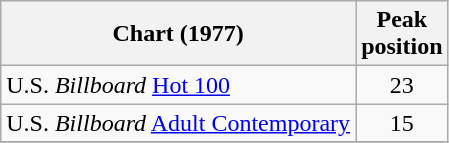<table class="wikitable">
<tr>
<th>Chart (1977)</th>
<th>Peak<br>position</th>
</tr>
<tr>
<td>U.S. <em>Billboard</em>  <a href='#'>Hot 100</a></td>
<td align="center">23</td>
</tr>
<tr>
<td>U.S. <em>Billboard</em>  <a href='#'>Adult Contemporary</a></td>
<td align="center">15</td>
</tr>
<tr>
</tr>
</table>
